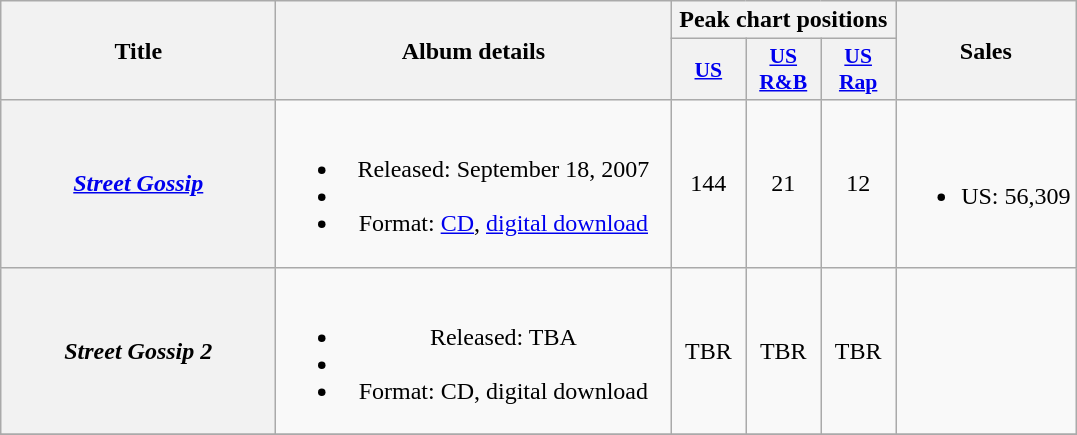<table class="wikitable plainrowheaders" style="text-align:center;">
<tr>
<th scope="col" rowspan="2" style="width:11em;">Title</th>
<th scope="col" rowspan="2" style="width:16em;">Album details</th>
<th scope="col" colspan="3">Peak chart positions</th>
<th scope="col" rowspan="2">Sales</th>
</tr>
<tr>
<th style="width:3em;font-size:90%;"><a href='#'>US</a><br></th>
<th style="width:3em;font-size:90%;"><a href='#'>US<br>R&B</a><br></th>
<th style="width:3em;font-size:90%;"><a href='#'>US<br>Rap</a><br></th>
</tr>
<tr>
<th scope="row"><em><a href='#'>Street Gossip</a></em></th>
<td><br><ul><li>Released: September 18, 2007</li><li></li><li>Format: <a href='#'>CD</a>, <a href='#'>digital download</a></li></ul></td>
<td>144</td>
<td>21</td>
<td>12</td>
<td><br><ul><li>US: 56,309</li></ul></td>
</tr>
<tr>
<th scope="row"><em>Street Gossip 2</em></th>
<td><br><ul><li>Released: TBA</li><li></li><li>Format: CD, digital download</li></ul></td>
<td>TBR</td>
<td>TBR</td>
<td>TBR</td>
<td></td>
</tr>
<tr>
</tr>
</table>
